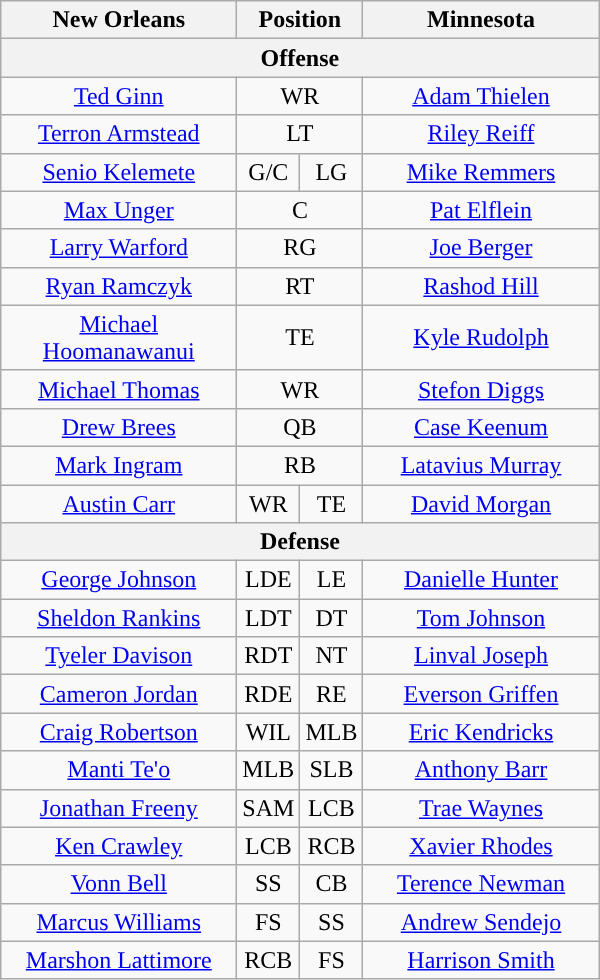<table class="wikitable" style="text-align:center">
<tr>
<th style="width:150px;">New Orleans</th>
<th colspan="2">Position</th>
<th style="width:150px;">Minnesota</th>
</tr>
<tr>
<th colspan="4">Offense</th>
</tr>
<tr>
<td><a href='#'>Ted Ginn</a></td>
<td colspan="2">WR</td>
<td><a href='#'>Adam Thielen</a></td>
</tr>
<tr>
<td><a href='#'>Terron Armstead</a></td>
<td colspan="2">LT</td>
<td><a href='#'>Riley Reiff</a></td>
</tr>
<tr>
<td><a href='#'>Senio Kelemete</a></td>
<td>G/C</td>
<td>LG</td>
<td><a href='#'>Mike Remmers</a></td>
</tr>
<tr>
<td><a href='#'>Max Unger</a></td>
<td colspan="2">C</td>
<td><a href='#'>Pat Elflein</a></td>
</tr>
<tr>
<td><a href='#'>Larry Warford</a></td>
<td colspan="2">RG</td>
<td><a href='#'>Joe Berger</a></td>
</tr>
<tr>
<td><a href='#'>Ryan Ramczyk</a></td>
<td colspan="2">RT</td>
<td><a href='#'>Rashod Hill</a></td>
</tr>
<tr>
<td><a href='#'>Michael Hoomanawanui</a></td>
<td colspan="2">TE</td>
<td><a href='#'>Kyle Rudolph</a></td>
</tr>
<tr>
<td><a href='#'>Michael Thomas</a></td>
<td colspan="2">WR</td>
<td><a href='#'>Stefon Diggs</a></td>
</tr>
<tr>
<td><a href='#'>Drew Brees</a></td>
<td colspan="2">QB</td>
<td><a href='#'>Case Keenum</a></td>
</tr>
<tr>
<td><a href='#'>Mark Ingram</a></td>
<td colspan="2">RB</td>
<td><a href='#'>Latavius Murray</a></td>
</tr>
<tr>
<td><a href='#'>Austin Carr</a></td>
<td>WR</td>
<td>TE</td>
<td><a href='#'>David Morgan</a></td>
</tr>
<tr>
<th colspan="4">Defense</th>
</tr>
<tr>
<td><a href='#'>George Johnson</a></td>
<td>LDE</td>
<td>LE</td>
<td><a href='#'>Danielle Hunter</a></td>
</tr>
<tr>
<td><a href='#'>Sheldon Rankins</a></td>
<td>LDT</td>
<td>DT</td>
<td><a href='#'>Tom Johnson</a></td>
</tr>
<tr>
<td><a href='#'>Tyeler Davison</a></td>
<td>RDT</td>
<td>NT</td>
<td><a href='#'>Linval Joseph</a></td>
</tr>
<tr>
<td><a href='#'>Cameron Jordan</a></td>
<td>RDE</td>
<td>RE</td>
<td><a href='#'>Everson Griffen</a></td>
</tr>
<tr>
<td><a href='#'>Craig Robertson</a></td>
<td>WIL</td>
<td>MLB</td>
<td><a href='#'>Eric Kendricks</a></td>
</tr>
<tr>
<td><a href='#'>Manti Te'o</a></td>
<td>MLB</td>
<td>SLB</td>
<td><a href='#'>Anthony Barr</a></td>
</tr>
<tr>
<td><a href='#'>Jonathan Freeny</a></td>
<td>SAM</td>
<td>LCB</td>
<td><a href='#'>Trae Waynes</a></td>
</tr>
<tr>
<td><a href='#'>Ken Crawley</a></td>
<td>LCB</td>
<td>RCB</td>
<td><a href='#'>Xavier Rhodes</a></td>
</tr>
<tr>
<td><a href='#'>Vonn Bell</a></td>
<td>SS</td>
<td>CB</td>
<td><a href='#'>Terence Newman</a></td>
</tr>
<tr>
<td><a href='#'>Marcus Williams</a></td>
<td>FS</td>
<td>SS</td>
<td><a href='#'>Andrew Sendejo</a></td>
</tr>
<tr>
<td><a href='#'>Marshon Lattimore</a></td>
<td>RCB</td>
<td>FS</td>
<td><a href='#'>Harrison Smith</a></td>
</tr>
</table>
